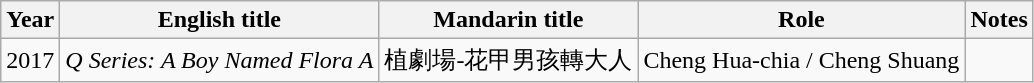<table class="wikitable sortable">
<tr>
<th>Year</th>
<th>English title</th>
<th>Mandarin title</th>
<th>Role</th>
<th class="unsortable">Notes</th>
</tr>
<tr>
<td>2017</td>
<td><em>Q Series: A Boy Named Flora A</em></td>
<td>植劇場-花甲男孩轉大人</td>
<td>Cheng Hua-chia / Cheng Shuang</td>
<td></td>
</tr>
</table>
